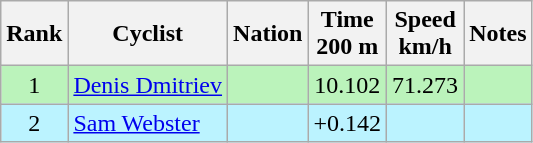<table class="wikitable sortable" style="text-align:center;">
<tr>
<th>Rank</th>
<th>Cyclist</th>
<th>Nation</th>
<th>Time<br>200 m</th>
<th>Speed<br>km/h</th>
<th>Notes</th>
</tr>
<tr bgcolor=bbf3bb>
<td>1</td>
<td align=left><a href='#'>Denis Dmitriev</a></td>
<td align=left></td>
<td>10.102</td>
<td>71.273</td>
<td></td>
</tr>
<tr bgcolor=bbf3ff>
<td>2</td>
<td align=left><a href='#'>Sam Webster</a></td>
<td align=left></td>
<td data-sort-value=10.244>+0.142</td>
<td></td>
<td></td>
</tr>
</table>
